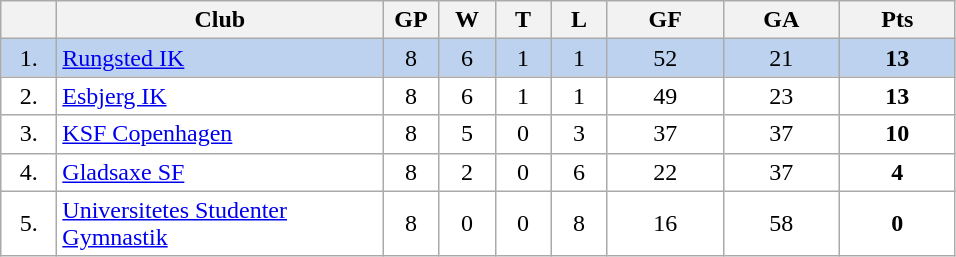<table class="wikitable">
<tr>
<th width="30"></th>
<th width="210">Club</th>
<th width="30">GP</th>
<th width="30">W</th>
<th width="30">T</th>
<th width="30">L</th>
<th width="70">GF</th>
<th width="70">GA</th>
<th width="70">Pts</th>
</tr>
<tr bgcolor="#BCD2EE" align="center">
<td>1.</td>
<td align="left"><a href='#'>Rungsted IK</a></td>
<td>8</td>
<td>6</td>
<td>1</td>
<td>1</td>
<td>52</td>
<td>21</td>
<td><strong>13</strong></td>
</tr>
<tr bgcolor="#FFFFFF" align="center">
<td>2.</td>
<td align="left"><a href='#'>Esbjerg IK</a></td>
<td>8</td>
<td>6</td>
<td>1</td>
<td>1</td>
<td>49</td>
<td>23</td>
<td><strong>13</strong></td>
</tr>
<tr bgcolor="#FFFFFF" align="center">
<td>3.</td>
<td align="left"><a href='#'>KSF Copenhagen</a></td>
<td>8</td>
<td>5</td>
<td>0</td>
<td>3</td>
<td>37</td>
<td>37</td>
<td><strong>10</strong></td>
</tr>
<tr bgcolor="#FFFFFF" align="center">
<td>4.</td>
<td align="left"><a href='#'>Gladsaxe SF</a></td>
<td>8</td>
<td>2</td>
<td>0</td>
<td>6</td>
<td>22</td>
<td>37</td>
<td><strong>4</strong></td>
</tr>
<tr bgcolor="#FFFFFF" align="center">
<td>5.</td>
<td align="left"><a href='#'>Universitetes Studenter Gymnastik</a></td>
<td>8</td>
<td>0</td>
<td>0</td>
<td>8</td>
<td>16</td>
<td>58</td>
<td><strong>0</strong></td>
</tr>
</table>
